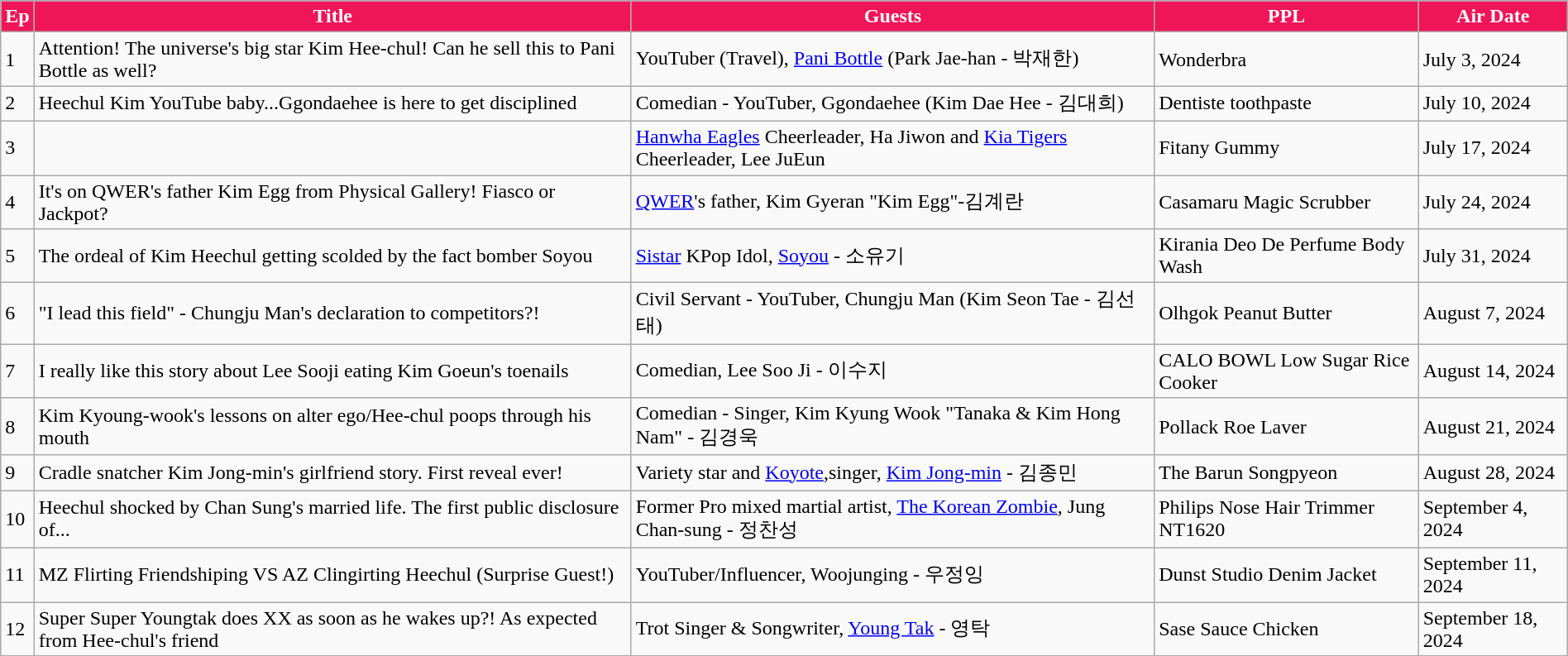<table class="sortable wikitable" style="text-align:left; style=font-size:85%; width:100%">
<tr>
<th style="background:#f01559; color:white;">Ep</th>
<th style="background:#f01559; color:white;">Title</th>
<th style="background:#f01559; color:white;">Guests</th>
<th style="background:#f01559; color:white;">PPL</th>
<th style="background:#f01559; color:white;">Air Date</th>
</tr>
<tr>
<td>1</td>
<td>Attention! The universe's big star Kim Hee-chul! Can he sell this to Pani Bottle as well?</td>
<td>YouTuber (Travel), <a href='#'>Pani Bottle</a> (Park Jae-han - 박재한)</td>
<td>Wonderbra</td>
<td>July 3, 2024</td>
</tr>
<tr>
<td>2</td>
<td>Heechul Kim YouTube baby...Ggondaehee is here to get disciplined</td>
<td>Comedian - YouTuber, Ggondaehee (Kim Dae Hee - 김대희)</td>
<td>Dentiste toothpaste</td>
<td>July 10, 2024</td>
</tr>
<tr>
<td>3</td>
<td></td>
<td><a href='#'>Hanwha Eagles</a>  Cheerleader, Ha Jiwon and <a href='#'>Kia Tigers</a> Cheerleader, Lee JuEun</td>
<td>Fitany Gummy</td>
<td>July 17, 2024</td>
</tr>
<tr>
<td>4</td>
<td>It's on QWER's father Kim Egg from Physical Gallery! Fiasco or Jackpot?</td>
<td><a href='#'>QWER</a>'s father, Kim Gyeran "Kim Egg"-김계란</td>
<td>Casamaru Magic Scrubber</td>
<td>July 24, 2024</td>
</tr>
<tr>
<td>5</td>
<td>The ordeal of Kim Heechul getting scolded by the fact bomber Soyou</td>
<td><a href='#'>Sistar</a> KPop Idol, <a href='#'>Soyou</a> - 소유기</td>
<td>Kirania Deo De Perfume Body Wash</td>
<td>July 31, 2024</td>
</tr>
<tr>
<td>6</td>
<td>"I lead this field" - Chungju Man's declaration to competitors?!</td>
<td>Civil Servant - YouTuber, Chungju Man (Kim Seon Tae - 김선태)</td>
<td>Olhgok Peanut Butter</td>
<td>August 7, 2024</td>
</tr>
<tr>
<td>7</td>
<td>I really like this story about Lee Sooji eating Kim Goeun's toenails</td>
<td>Comedian, Lee Soo Ji - 이수지</td>
<td>CALO BOWL Low Sugar Rice Cooker</td>
<td>August 14, 2024</td>
</tr>
<tr>
<td>8</td>
<td>Kim Kyoung-wook's lessons on alter ego/Hee-chul poops through his mouth</td>
<td>Comedian - Singer, Kim Kyung Wook "Tanaka & Kim Hong Nam" - 김경욱</td>
<td>Pollack Roe Laver</td>
<td>August 21, 2024</td>
</tr>
<tr>
<td>9</td>
<td>Cradle snatcher Kim Jong-min's girlfriend story. First reveal ever!</td>
<td>Variety star and <a href='#'>Koyote</a>,singer, <a href='#'>Kim Jong-min</a> - 김종민</td>
<td>The Barun Songpyeon</td>
<td>August 28, 2024</td>
</tr>
<tr>
<td>10</td>
<td>Heechul shocked by Chan Sung's married life. The first public disclosure of...</td>
<td>Former Pro mixed martial artist, <a href='#'>The Korean Zombie</a>, Jung Chan-sung - 정찬성</td>
<td>Philips Nose Hair Trimmer NT1620</td>
<td>September 4, 2024</td>
</tr>
<tr>
<td>11</td>
<td>MZ Flirting Friendshiping VS AZ Clingirting Heechul (Surprise Guest!)</td>
<td>YouTuber/Influencer, Woojunging - 우정잉</td>
<td>Dunst Studio Denim Jacket</td>
<td>September 11, 2024</td>
</tr>
<tr>
<td>12</td>
<td>Super Super Youngtak does XX as soon as he wakes up?! As expected from Hee-chul's friend</td>
<td>Trot Singer & Songwriter, <a href='#'>Young Tak</a> - 영탁</td>
<td>Sase Sauce Chicken</td>
<td>September 18, 2024</td>
</tr>
</table>
